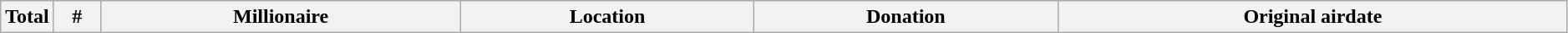<table class="wikitable plainrowheaders" width="99%">
<tr>
<th width=30>Total</th>
<th width=30>#</th>
<th>Millionaire</th>
<th>Location</th>
<th>Donation</th>
<th>Original airdate<br>





</th>
</tr>
</table>
